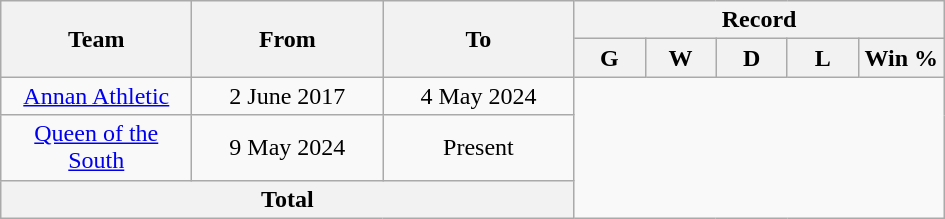<table class="wikitable" style="text-align: center">
<tr>
<th rowspan=2! width=120>Team</th>
<th rowspan=2! width=120>From</th>
<th rowspan=2! width=120>To</th>
<th colspan="5">Record</th>
</tr>
<tr>
<th width=40>G</th>
<th width=40>W</th>
<th width=40>D</th>
<th width=40>L</th>
<th width=50>Win %</th>
</tr>
<tr>
<td align=centre><a href='#'>Annan Athletic</a></td>
<td align=centre>2 June 2017</td>
<td align=centre>4 May 2024<br></td>
</tr>
<tr>
<td align=centre><a href='#'>Queen of the South</a></td>
<td align=centre>9 May 2024</td>
<td align=centre>Present<br></td>
</tr>
<tr>
<th colspan=3>Total<br></th>
</tr>
</table>
